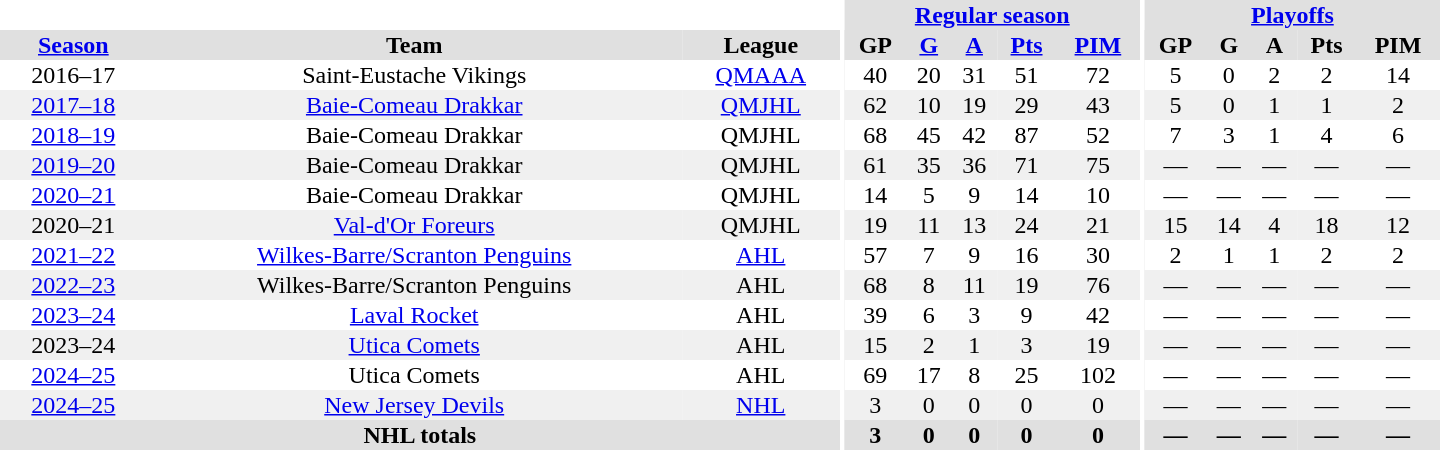<table border="0" cellpadding="1" cellspacing="0" style="text-align:center; width:60em">
<tr bgcolor="#e0e0e0">
<th colspan="3" bgcolor="#ffffff"></th>
<th rowspan="99" bgcolor="#ffffff"></th>
<th colspan="5"><a href='#'>Regular season</a></th>
<th rowspan="99" bgcolor="#ffffff"></th>
<th colspan="5"><a href='#'>Playoffs</a></th>
</tr>
<tr bgcolor="#e0e0e0">
<th><a href='#'>Season</a></th>
<th>Team</th>
<th>League</th>
<th>GP</th>
<th><a href='#'>G</a></th>
<th><a href='#'>A</a></th>
<th><a href='#'>Pts</a></th>
<th><a href='#'>PIM</a></th>
<th>GP</th>
<th>G</th>
<th>A</th>
<th>Pts</th>
<th>PIM</th>
</tr>
<tr>
<td>2016–17</td>
<td>Saint-Eustache Vikings</td>
<td><a href='#'>QMAAA</a></td>
<td>40</td>
<td>20</td>
<td>31</td>
<td>51</td>
<td>72</td>
<td>5</td>
<td>0</td>
<td>2</td>
<td>2</td>
<td>14</td>
</tr>
<tr bgcolor="#f0f0f0">
<td><a href='#'>2017–18</a></td>
<td><a href='#'>Baie-Comeau Drakkar</a></td>
<td><a href='#'>QMJHL</a></td>
<td>62</td>
<td>10</td>
<td>19</td>
<td>29</td>
<td>43</td>
<td>5</td>
<td>0</td>
<td>1</td>
<td>1</td>
<td>2</td>
</tr>
<tr>
<td><a href='#'>2018–19</a></td>
<td>Baie-Comeau Drakkar</td>
<td>QMJHL</td>
<td>68</td>
<td>45</td>
<td>42</td>
<td>87</td>
<td>52</td>
<td>7</td>
<td>3</td>
<td>1</td>
<td>4</td>
<td>6</td>
</tr>
<tr bgcolor="#f0f0f0">
<td><a href='#'>2019–20</a></td>
<td>Baie-Comeau Drakkar</td>
<td>QMJHL</td>
<td>61</td>
<td>35</td>
<td>36</td>
<td>71</td>
<td>75</td>
<td>—</td>
<td>—</td>
<td>—</td>
<td>—</td>
<td>—</td>
</tr>
<tr>
<td><a href='#'>2020–21</a></td>
<td>Baie-Comeau Drakkar</td>
<td>QMJHL</td>
<td>14</td>
<td>5</td>
<td>9</td>
<td>14</td>
<td>10</td>
<td>—</td>
<td>—</td>
<td>—</td>
<td>—</td>
<td>—</td>
</tr>
<tr bgcolor="#f0f0f0">
<td>2020–21</td>
<td><a href='#'>Val-d'Or Foreurs</a></td>
<td>QMJHL</td>
<td>19</td>
<td>11</td>
<td>13</td>
<td>24</td>
<td>21</td>
<td>15</td>
<td>14</td>
<td>4</td>
<td>18</td>
<td>12</td>
</tr>
<tr>
<td><a href='#'>2021–22</a></td>
<td><a href='#'>Wilkes-Barre/Scranton Penguins</a></td>
<td><a href='#'>AHL</a></td>
<td>57</td>
<td>7</td>
<td>9</td>
<td>16</td>
<td>30</td>
<td>2</td>
<td>1</td>
<td>1</td>
<td>2</td>
<td>2</td>
</tr>
<tr bgcolor="#f0f0f0">
<td><a href='#'>2022–23</a></td>
<td>Wilkes-Barre/Scranton Penguins</td>
<td>AHL</td>
<td>68</td>
<td>8</td>
<td>11</td>
<td>19</td>
<td>76</td>
<td>—</td>
<td>—</td>
<td>—</td>
<td>—</td>
<td>—</td>
</tr>
<tr>
<td><a href='#'>2023–24</a></td>
<td><a href='#'>Laval Rocket</a></td>
<td>AHL</td>
<td>39</td>
<td>6</td>
<td>3</td>
<td>9</td>
<td>42</td>
<td>—</td>
<td>—</td>
<td>—</td>
<td>—</td>
<td>—</td>
</tr>
<tr bgcolor="#f0f0f0">
<td>2023–24</td>
<td><a href='#'>Utica Comets</a></td>
<td>AHL</td>
<td>15</td>
<td>2</td>
<td>1</td>
<td>3</td>
<td>19</td>
<td>—</td>
<td>—</td>
<td>—</td>
<td>—</td>
<td>—</td>
</tr>
<tr>
<td><a href='#'>2024–25</a></td>
<td>Utica Comets</td>
<td>AHL</td>
<td>69</td>
<td>17</td>
<td>8</td>
<td>25</td>
<td>102</td>
<td>—</td>
<td>—</td>
<td>—</td>
<td>—</td>
<td>—</td>
</tr>
<tr bgcolor="#f0f0f0">
<td><a href='#'>2024–25</a></td>
<td><a href='#'>New Jersey Devils</a></td>
<td><a href='#'>NHL</a></td>
<td>3</td>
<td>0</td>
<td>0</td>
<td>0</td>
<td>0</td>
<td>—</td>
<td>—</td>
<td>—</td>
<td>—</td>
<td>—</td>
</tr>
<tr bgcolor="#e0e0e0">
<th colspan="3">NHL totals</th>
<th>3</th>
<th>0</th>
<th>0</th>
<th>0</th>
<th>0</th>
<th>—</th>
<th>—</th>
<th>—</th>
<th>—</th>
<th>—</th>
</tr>
</table>
